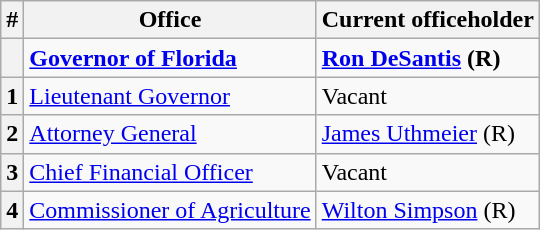<table class=wikitable>
<tr>
<th>#</th>
<th>Office</th>
<th>Current officeholder</th>
</tr>
<tr>
<th></th>
<td><strong><a href='#'>Governor of Florida</a></strong></td>
<td><strong><a href='#'>Ron DeSantis</a> (R)</strong></td>
</tr>
<tr>
<th>1</th>
<td><a href='#'>Lieutenant Governor</a></td>
<td>Vacant</td>
</tr>
<tr>
<th>2</th>
<td><a href='#'>Attorney General</a></td>
<td><a href='#'>James Uthmeier</a> (R)</td>
</tr>
<tr>
<th>3</th>
<td><a href='#'>Chief Financial Officer</a></td>
<td>Vacant</td>
</tr>
<tr>
<th>4</th>
<td><a href='#'>Commissioner of Agriculture</a></td>
<td><a href='#'>Wilton Simpson</a> (R)</td>
</tr>
</table>
